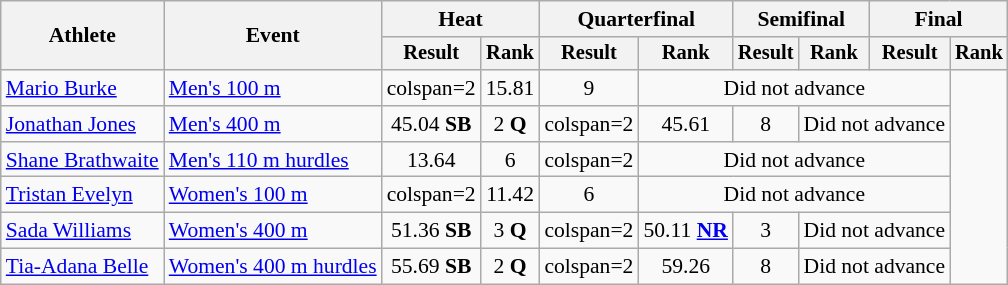<table class="wikitable" style="font-size:90%">
<tr>
<th rowspan="2">Athlete</th>
<th rowspan="2">Event</th>
<th colspan="2">Heat</th>
<th colspan="2">Quarterfinal</th>
<th colspan="2">Semifinal</th>
<th colspan="2">Final</th>
</tr>
<tr style="font-size:95%">
<th>Result</th>
<th>Rank</th>
<th>Result</th>
<th>Rank</th>
<th>Result</th>
<th>Rank</th>
<th>Result</th>
<th>Rank</th>
</tr>
<tr align="center">
<td align="left"><a href='#'>Mario Burke</a></td>
<td align="left"><a href='#'>Men's 100 m</a></td>
<td>colspan=2 </td>
<td>15.81</td>
<td>9</td>
<td colspan="4">Did not advance</td>
</tr>
<tr align="center">
<td align="left"><a href='#'>Jonathan Jones</a></td>
<td align="left"><a href='#'>Men's 400 m</a></td>
<td>45.04 <strong>SB</strong></td>
<td>2 <strong>Q</strong></td>
<td>colspan=2 </td>
<td>45.61</td>
<td>8</td>
<td colspan=2>Did not advance</td>
</tr>
<tr align=center>
<td align=left><a href='#'>Shane Brathwaite</a></td>
<td align=left><a href='#'>Men's 110 m hurdles</a></td>
<td>13.64</td>
<td>6</td>
<td>colspan=2 </td>
<td colspan="4">Did not advance</td>
</tr>
<tr align=center>
<td align=left><a href='#'>Tristan Evelyn</a></td>
<td align=left><a href='#'>Women's 100 m</a></td>
<td>colspan=2 </td>
<td>11.42</td>
<td>6</td>
<td colspan=4>Did not advance</td>
</tr>
<tr align=center>
<td align=left><a href='#'>Sada Williams</a></td>
<td align=left><a href='#'>Women's 400 m</a></td>
<td>51.36 <strong>SB</strong></td>
<td>3 <strong>Q</strong></td>
<td>colspan=2 </td>
<td>50.11 <strong><a href='#'>NR</a></strong></td>
<td>3</td>
<td colspan="2">Did not advance</td>
</tr>
<tr align="center">
<td align="left"><a href='#'>Tia-Adana Belle</a></td>
<td align="left"><a href='#'>Women's 400 m hurdles</a></td>
<td>55.69 <strong>SB</strong></td>
<td>2 <strong>Q</strong></td>
<td>colspan=2 </td>
<td>59.26</td>
<td>8</td>
<td colspan=2>Did not advance</td>
</tr>
</table>
